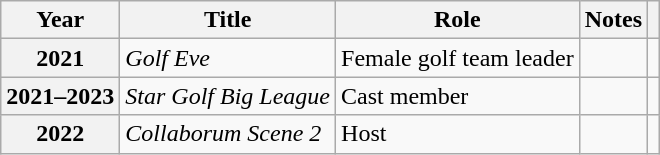<table class="wikitable plainrowheaders sortable">
<tr>
<th scope="col">Year</th>
<th scope="col">Title</th>
<th scope="col">Role</th>
<th scope="col" class="unsortable">Notes</th>
<th scope="col" class="unsortable"></th>
</tr>
<tr>
<th scope="row">2021</th>
<td><em>Golf Eve</em></td>
<td>Female golf team leader</td>
<td></td>
<td style="text-align:center"></td>
</tr>
<tr>
<th scope="row">2021–2023</th>
<td><em>Star Golf Big League</em></td>
<td>Cast member</td>
<td></td>
<td style="text-align:center"></td>
</tr>
<tr>
<th scope="row">2022</th>
<td><em>Collaborum Scene 2</em></td>
<td>Host</td>
<td></td>
<td style="text-align:center"></td>
</tr>
</table>
